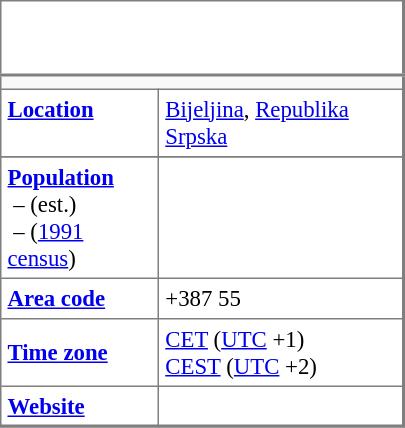<table border=1 cellpadding=4 cellspacing=0 class="toccolours" style="float: right; width: 270px; clear: both; margin: 0.5em 0 1em 1em; border-style: solid; border:1px solid #7f7f7f; border-right-width: 2px; border-bottom-width: 2px; border-collapse: collapse; font-size: 95%;">
<tr>
<td style="background: #ffffff;" align=center colspan=2><br><table border=0 cellpadding=2 cellspacing=0>
<tr>
<td style="text-align: center;" colspan="2"><br></td>
</tr>
<tr>
</tr>
</table>
</td>
</tr>
<tr style="border-top: 2px solid gray;">
<td style="background: #f9f9f9;" align=center colspan=2></td>
</tr>
<tr>
<td valign=top><strong><a href='#'>Location</a></strong></td>
<td><a href='#'>Bijeljina</a>, <a href='#'>Republika Srpska</a></td>
</tr>
<tr>
</tr>
<tr>
<td valign=top><strong><a href='#'>Population</a></strong><br> – (est.)<br> – (<a href='#'>1991 census</a>)</td>
<td><br>  <br> </td>
</tr>
<tr>
<td><strong><a href='#'>Area code</a></strong></td>
<td>+387 55</td>
</tr>
<tr>
<td><strong><a href='#'>Time zone</a></strong></td>
<td><a href='#'>CET</a> (<a href='#'>UTC</a> +1) <br> <a href='#'>CEST</a> (<a href='#'>UTC</a> +2)</td>
</tr>
<tr>
<td><strong><a href='#'>Website</a></strong></td>
<td></td>
</tr>
<tr>
</tr>
</table>
